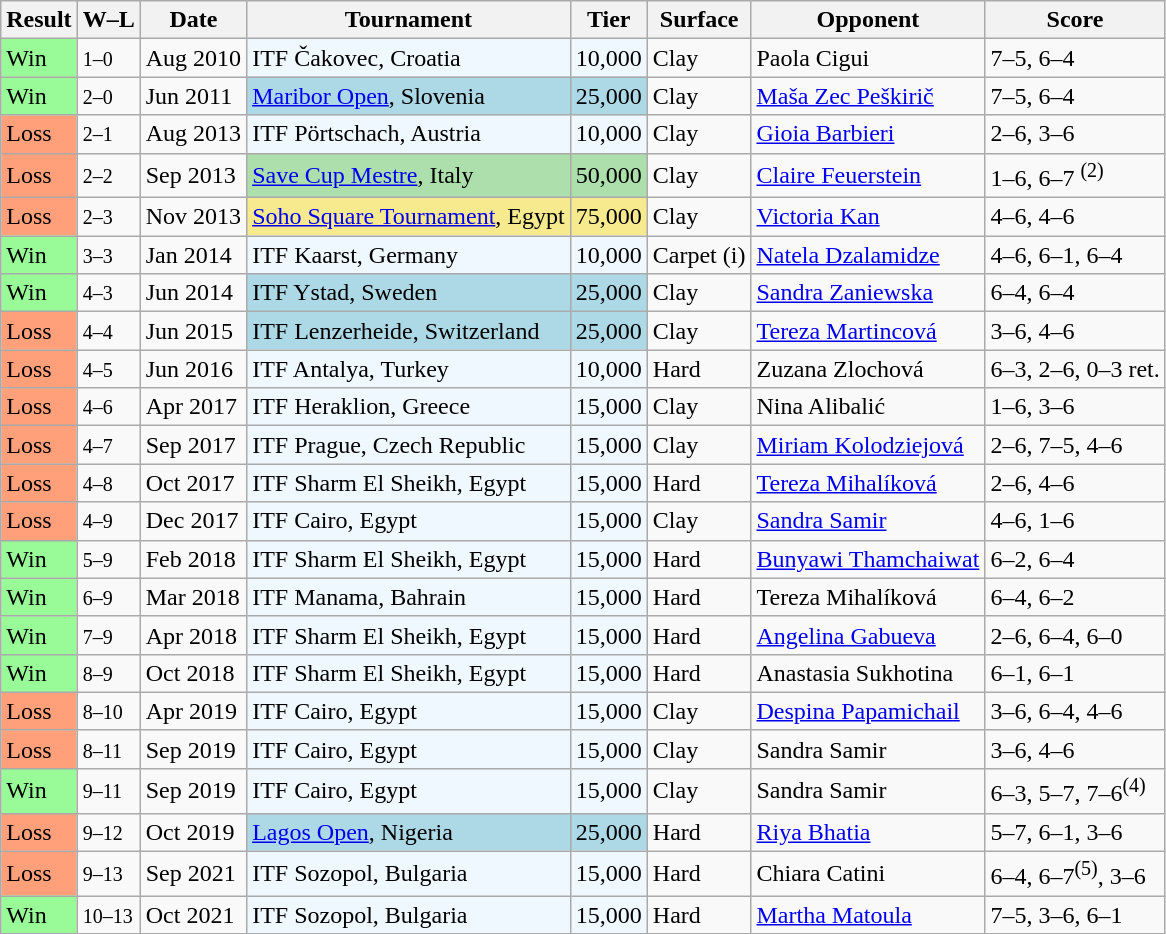<table class="sortable wikitable">
<tr>
<th>Result</th>
<th class="unsortable">W–L</th>
<th>Date</th>
<th>Tournament</th>
<th>Tier</th>
<th>Surface</th>
<th>Opponent</th>
<th class="unsortable">Score</th>
</tr>
<tr>
<td style="background:#98fb98;">Win</td>
<td><small>1–0</small></td>
<td>Aug 2010</td>
<td style="background:#f0f8ff;">ITF Čakovec, Croatia</td>
<td style="background:#f0f8ff;">10,000</td>
<td>Clay</td>
<td> Paola Cigui</td>
<td>7–5, 6–4</td>
</tr>
<tr>
<td style="background:#98fb98;">Win</td>
<td><small>2–0</small></td>
<td>Jun 2011</td>
<td style="background:lightblue;"><a href='#'>Maribor Open</a>, Slovenia</td>
<td style="background:lightblue;">25,000</td>
<td>Clay</td>
<td> <a href='#'>Maša Zec Peškirič</a></td>
<td>7–5, 6–4</td>
</tr>
<tr>
<td style="background:#ffa07a;">Loss</td>
<td><small>2–1</small></td>
<td>Aug 2013</td>
<td style="background:#f0f8ff;">ITF Pörtschach, Austria</td>
<td style="background:#f0f8ff;">10,000</td>
<td>Clay</td>
<td> <a href='#'>Gioia Barbieri</a></td>
<td>2–6, 3–6</td>
</tr>
<tr>
<td style="background:#ffa07a;">Loss</td>
<td><small>2–2</small></td>
<td>Sep 2013</td>
<td style="background:#addfad;"><a href='#'>Save Cup Mestre</a>, Italy</td>
<td style="background:#addfad;">50,000</td>
<td>Clay</td>
<td> <a href='#'>Claire Feuerstein</a></td>
<td>1–6, 6–7 <sup>(2)</sup></td>
</tr>
<tr>
<td style="background:#ffa07a;">Loss</td>
<td><small>2–3</small></td>
<td>Nov 2013</td>
<td style="background:#f7e98e;"><a href='#'>Soho Square Tournament</a>, Egypt</td>
<td style="background:#f7e98e;">75,000</td>
<td>Clay</td>
<td> <a href='#'>Victoria Kan</a></td>
<td>4–6, 4–6</td>
</tr>
<tr>
<td style="background:#98fb98;">Win</td>
<td><small>3–3</small></td>
<td>Jan 2014</td>
<td style="background:#f0f8ff;">ITF Kaarst, Germany</td>
<td style="background:#f0f8ff;">10,000</td>
<td>Carpet (i)</td>
<td> <a href='#'>Natela Dzalamidze</a></td>
<td>4–6, 6–1, 6–4</td>
</tr>
<tr>
<td style="background:#98fb98;">Win</td>
<td><small>4–3</small></td>
<td>Jun 2014</td>
<td style="background:lightblue;">ITF Ystad, Sweden</td>
<td style="background:lightblue;">25,000</td>
<td>Clay</td>
<td> <a href='#'>Sandra Zaniewska</a></td>
<td>6–4, 6–4</td>
</tr>
<tr>
<td style="background:#ffa07a;">Loss</td>
<td><small>4–4</small></td>
<td>Jun 2015</td>
<td style="background:lightblue;">ITF Lenzerheide, Switzerland</td>
<td style="background:lightblue;">25,000</td>
<td>Clay</td>
<td> <a href='#'>Tereza Martincová</a></td>
<td>3–6, 4–6</td>
</tr>
<tr>
<td style="background:#ffa07a;">Loss</td>
<td><small>4–5</small></td>
<td>Jun 2016</td>
<td style="background:#f0f8ff;">ITF Antalya, Turkey</td>
<td style="background:#f0f8ff;">10,000</td>
<td>Hard</td>
<td> Zuzana Zlochová</td>
<td>6–3, 2–6, 0–3 ret.</td>
</tr>
<tr>
<td style="background:#ffa07a;">Loss</td>
<td><small>4–6</small></td>
<td>Apr 2017</td>
<td style="background:#f0f8ff;">ITF Heraklion, Greece</td>
<td style="background:#f0f8ff;">15,000</td>
<td>Clay</td>
<td> Nina Alibalić</td>
<td>1–6, 3–6</td>
</tr>
<tr>
<td style="background:#ffa07a;">Loss</td>
<td><small>4–7</small></td>
<td>Sep 2017</td>
<td style="background:#f0f8ff;">ITF Prague, Czech Republic</td>
<td style="background:#f0f8ff;">15,000</td>
<td>Clay</td>
<td> <a href='#'>Miriam Kolodziejová</a></td>
<td>2–6, 7–5, 4–6</td>
</tr>
<tr>
<td style="background:#ffa07a;">Loss</td>
<td><small>4–8</small></td>
<td>Oct 2017</td>
<td style="background:#f0f8ff;">ITF Sharm El Sheikh, Egypt</td>
<td style="background:#f0f8ff;">15,000</td>
<td>Hard</td>
<td> <a href='#'>Tereza Mihalíková</a></td>
<td>2–6, 4–6</td>
</tr>
<tr>
<td style="background:#ffa07a;">Loss</td>
<td><small>4–9</small></td>
<td>Dec 2017</td>
<td style="background:#f0f8ff;">ITF Cairo, Egypt</td>
<td style="background:#f0f8ff;">15,000</td>
<td>Clay</td>
<td> <a href='#'>Sandra Samir</a></td>
<td>4–6, 1–6</td>
</tr>
<tr>
<td style="background:#98fb98;">Win</td>
<td><small>5–9</small></td>
<td>Feb 2018</td>
<td style="background:#f0f8ff;">ITF Sharm El Sheikh, Egypt</td>
<td style="background:#f0f8ff;">15,000</td>
<td>Hard</td>
<td> <a href='#'>Bunyawi Thamchaiwat</a></td>
<td>6–2, 6–4</td>
</tr>
<tr>
<td style="background:#98fb98;">Win</td>
<td><small>6–9</small></td>
<td>Mar 2018</td>
<td style="background:#f0f8ff;">ITF Manama, Bahrain</td>
<td style="background:#f0f8ff;">15,000</td>
<td>Hard</td>
<td> Tereza Mihalíková</td>
<td>6–4, 6–2</td>
</tr>
<tr>
<td style="background:#98fb98;">Win</td>
<td><small>7–9</small></td>
<td>Apr 2018</td>
<td style="background:#f0f8ff;">ITF Sharm El Sheikh, Egypt</td>
<td style="background:#f0f8ff;">15,000</td>
<td>Hard</td>
<td> <a href='#'>Angelina Gabueva</a></td>
<td>2–6, 6–4, 6–0</td>
</tr>
<tr>
<td style="background:#98fb98;">Win</td>
<td><small>8–9</small></td>
<td>Oct 2018</td>
<td style="background:#f0f8ff;">ITF Sharm El Sheikh, Egypt</td>
<td style="background:#f0f8ff;">15,000</td>
<td>Hard</td>
<td> Anastasia Sukhotina</td>
<td>6–1, 6–1</td>
</tr>
<tr>
<td style="background:#ffa07a;">Loss</td>
<td><small>8–10</small></td>
<td>Apr 2019</td>
<td style="background:#f0f8ff;">ITF Cairo, Egypt</td>
<td style="background:#f0f8ff;">15,000</td>
<td>Clay</td>
<td> <a href='#'>Despina Papamichail</a></td>
<td>3–6, 6–4, 4–6</td>
</tr>
<tr>
<td style="background:#ffa07a;">Loss</td>
<td><small>8–11</small></td>
<td>Sep 2019</td>
<td style="background:#f0f8ff;">ITF Cairo, Egypt</td>
<td style="background:#f0f8ff;">15,000</td>
<td>Clay</td>
<td> Sandra Samir</td>
<td>3–6, 4–6</td>
</tr>
<tr>
<td style="background:#98fb98;">Win</td>
<td><small>9–11</small></td>
<td>Sep 2019</td>
<td style="background:#f0f8ff;">ITF Cairo, Egypt</td>
<td style="background:#f0f8ff;">15,000</td>
<td>Clay</td>
<td> Sandra Samir</td>
<td>6–3, 5–7, 7–6<sup>(4)</sup></td>
</tr>
<tr>
<td style="background:#ffa07a;">Loss</td>
<td><small>9–12</small></td>
<td>Oct 2019</td>
<td style="background:lightblue;"><a href='#'>Lagos Open</a>, Nigeria</td>
<td style="background:lightblue;">25,000</td>
<td>Hard</td>
<td> <a href='#'>Riya Bhatia</a></td>
<td>5–7, 6–1, 3–6</td>
</tr>
<tr>
<td style="background:#ffa07a;">Loss</td>
<td><small>9–13</small></td>
<td>Sep 2021</td>
<td style="background:#f0f8ff;">ITF Sozopol, Bulgaria</td>
<td style="background:#f0f8ff;">15,000</td>
<td>Hard</td>
<td> Chiara Catini</td>
<td>6–4, 6–7<sup>(5)</sup>, 3–6</td>
</tr>
<tr>
<td style="background:#98fb98;">Win</td>
<td><small>10–13</small></td>
<td>Oct 2021</td>
<td style="background:#f0f8ff;">ITF Sozopol, Bulgaria</td>
<td style="background:#f0f8ff;">15,000</td>
<td>Hard</td>
<td> <a href='#'>Martha Matoula</a></td>
<td>7–5, 3–6, 6–1</td>
</tr>
</table>
